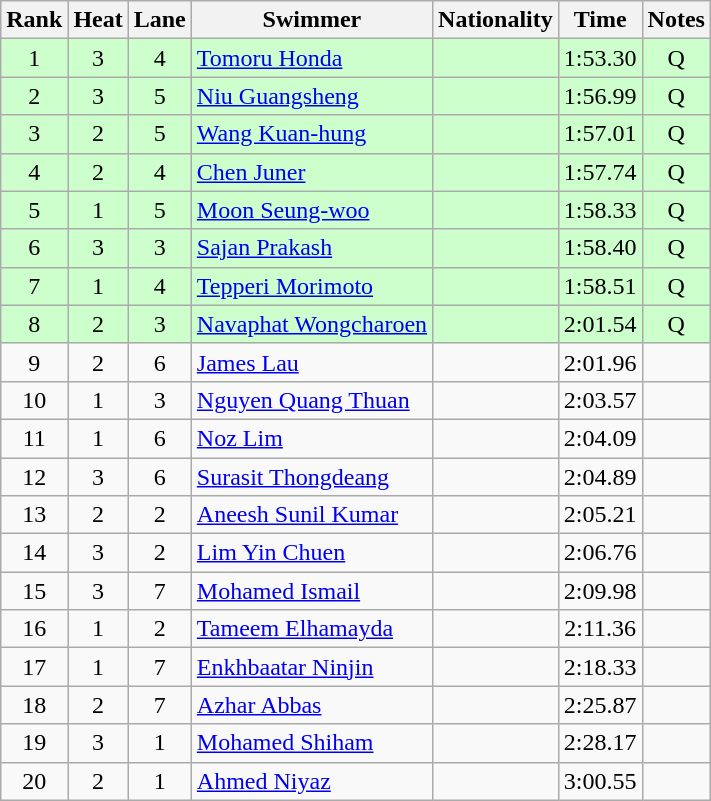<table class="wikitable sortable" style="text-align:center">
<tr>
<th>Rank</th>
<th>Heat</th>
<th>Lane</th>
<th>Swimmer</th>
<th>Nationality</th>
<th>Time</th>
<th>Notes</th>
</tr>
<tr bgcolor=ccffcc>
<td>1</td>
<td>3</td>
<td>4</td>
<td align=left><a href='#'>Tomoru Honda</a></td>
<td align=left></td>
<td>1:53.30</td>
<td>Q</td>
</tr>
<tr bgcolor=ccffcc>
<td>2</td>
<td>3</td>
<td>5</td>
<td align=left><a href='#'>Niu Guangsheng</a></td>
<td align=left></td>
<td>1:56.99</td>
<td>Q</td>
</tr>
<tr bgcolor=ccffcc>
<td>3</td>
<td>2</td>
<td>5</td>
<td align=left><a href='#'>Wang Kuan-hung</a></td>
<td align=left></td>
<td>1:57.01</td>
<td>Q</td>
</tr>
<tr bgcolor=ccffcc>
<td>4</td>
<td>2</td>
<td>4</td>
<td align=left><a href='#'>Chen Juner</a></td>
<td align=left></td>
<td>1:57.74</td>
<td>Q</td>
</tr>
<tr bgcolor=ccffcc>
<td>5</td>
<td>1</td>
<td>5</td>
<td align=left><a href='#'>Moon Seung-woo</a></td>
<td align=left></td>
<td>1:58.33</td>
<td>Q</td>
</tr>
<tr bgcolor=ccffcc>
<td>6</td>
<td>3</td>
<td>3</td>
<td align=left><a href='#'>Sajan Prakash</a></td>
<td align=left></td>
<td>1:58.40</td>
<td>Q</td>
</tr>
<tr bgcolor=ccffcc>
<td>7</td>
<td>1</td>
<td>4</td>
<td align=left><a href='#'>Tepperi Morimoto</a></td>
<td align=left></td>
<td>1:58.51</td>
<td>Q</td>
</tr>
<tr bgcolor=ccffcc>
<td>8</td>
<td>2</td>
<td>3</td>
<td align=left><a href='#'>Navaphat Wongcharoen</a></td>
<td align=left></td>
<td>2:01.54</td>
<td>Q</td>
</tr>
<tr>
<td>9</td>
<td>2</td>
<td>6</td>
<td align=left><a href='#'>James Lau</a></td>
<td align=left></td>
<td>2:01.96</td>
<td></td>
</tr>
<tr>
<td>10</td>
<td>1</td>
<td>3</td>
<td align=left><a href='#'>Nguyen Quang Thuan</a></td>
<td align=left></td>
<td>2:03.57</td>
<td></td>
</tr>
<tr>
<td>11</td>
<td>1</td>
<td>6</td>
<td align=left><a href='#'>Noz Lim</a></td>
<td align=left></td>
<td>2:04.09</td>
<td></td>
</tr>
<tr>
<td>12</td>
<td>3</td>
<td>6</td>
<td align=left><a href='#'>Surasit Thongdeang</a></td>
<td align=left></td>
<td>2:04.89</td>
<td></td>
</tr>
<tr>
<td>13</td>
<td>2</td>
<td>2</td>
<td align=left><a href='#'>Aneesh Sunil Kumar</a></td>
<td align=left></td>
<td>2:05.21</td>
<td></td>
</tr>
<tr>
<td>14</td>
<td>3</td>
<td>2</td>
<td align=left><a href='#'>Lim Yin Chuen</a></td>
<td align=left></td>
<td>2:06.76</td>
<td></td>
</tr>
<tr>
<td>15</td>
<td>3</td>
<td>7</td>
<td align=left><a href='#'>Mohamed Ismail</a></td>
<td align=left></td>
<td>2:09.98</td>
<td></td>
</tr>
<tr>
<td>16</td>
<td>1</td>
<td>2</td>
<td align=left><a href='#'>Tameem Elhamayda</a></td>
<td align=left></td>
<td>2:11.36</td>
<td></td>
</tr>
<tr>
<td>17</td>
<td>1</td>
<td>7</td>
<td align=left><a href='#'>Enkhbaatar Ninjin</a></td>
<td align=left></td>
<td>2:18.33</td>
<td></td>
</tr>
<tr>
<td>18</td>
<td>2</td>
<td>7</td>
<td align=left><a href='#'>Azhar Abbas</a></td>
<td align=left></td>
<td>2:25.87</td>
<td></td>
</tr>
<tr>
<td>19</td>
<td>3</td>
<td>1</td>
<td align=left><a href='#'>Mohamed Shiham</a></td>
<td align=left></td>
<td>2:28.17</td>
<td></td>
</tr>
<tr>
<td>20</td>
<td>2</td>
<td>1</td>
<td align=left><a href='#'>Ahmed Niyaz</a></td>
<td align=left></td>
<td>3:00.55</td>
<td></td>
</tr>
</table>
